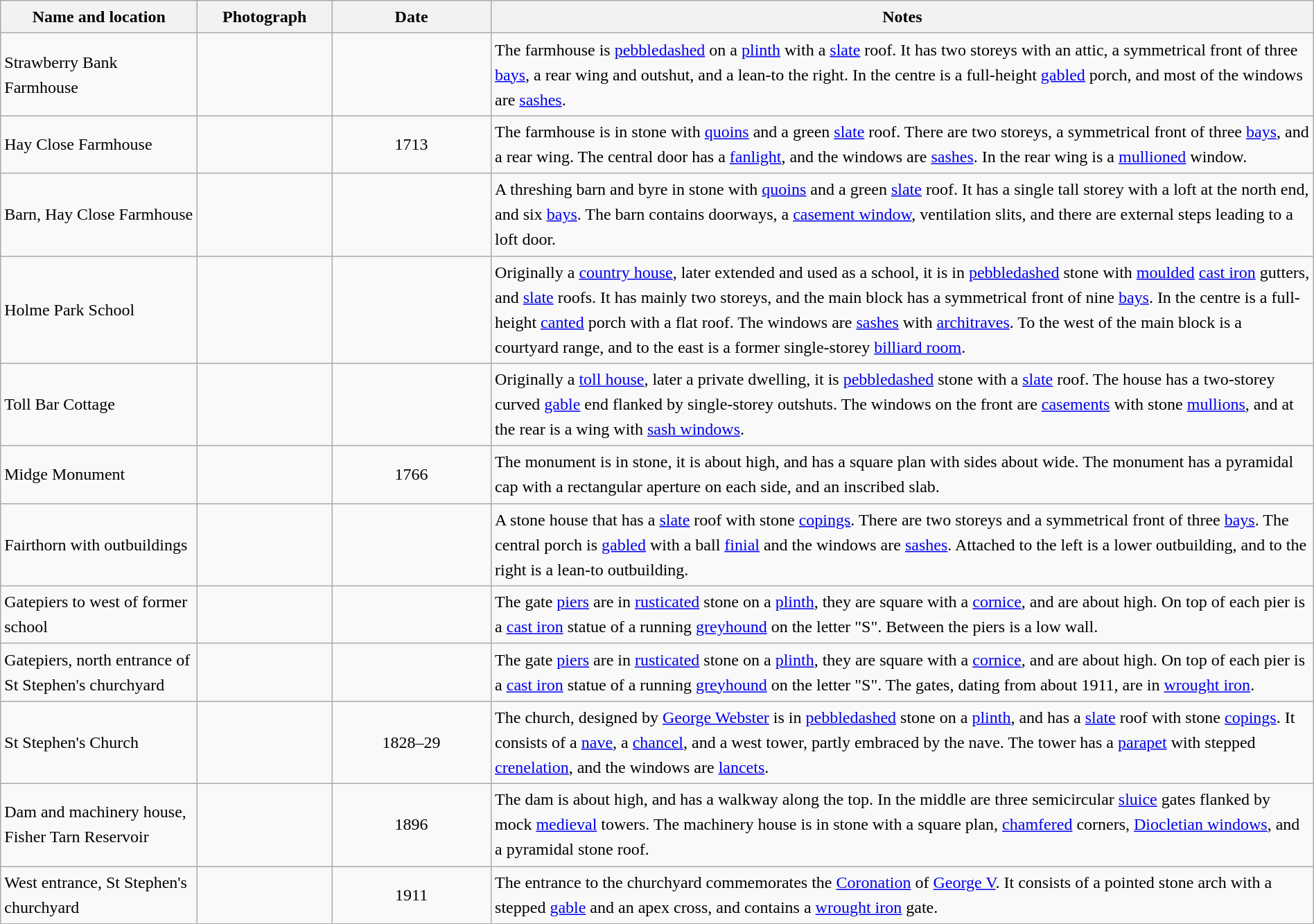<table class="wikitable sortable plainrowheaders" style="width:100%;border:0px;text-align:left;line-height:150%;">
<tr>
<th scope="col"  style="width:150px">Name and location</th>
<th scope="col"  style="width:100px" class="unsortable">Photograph</th>
<th scope="col"  style="width:120px">Date</th>
<th scope="col"  style="width:650px" class="unsortable">Notes</th>
</tr>
<tr>
<td>Strawberry Bank Farmhouse<br><small></small></td>
<td></td>
<td align="center"></td>
<td>The farmhouse is <a href='#'>pebbledashed</a> on a <a href='#'>plinth</a> with a <a href='#'>slate</a> roof.  It has two storeys with an attic, a symmetrical front of three <a href='#'>bays</a>, a rear wing and outshut, and a lean-to the right.  In the centre is a full-height <a href='#'>gabled</a> porch, and most of the windows are <a href='#'>sashes</a>.</td>
</tr>
<tr>
<td>Hay Close Farmhouse<br><small></small></td>
<td></td>
<td align="center">1713</td>
<td>The farmhouse is in stone with <a href='#'>quoins</a> and a green <a href='#'>slate</a> roof.  There are two storeys, a symmetrical front of three <a href='#'>bays</a>, and a rear wing.  The central door has a <a href='#'>fanlight</a>, and the windows are <a href='#'>sashes</a>.  In the rear wing is a <a href='#'>mullioned</a> window.</td>
</tr>
<tr>
<td>Barn, Hay Close Farmhouse<br><small></small></td>
<td></td>
<td align="center"></td>
<td>A threshing barn and byre in stone with <a href='#'>quoins</a> and a green <a href='#'>slate</a> roof.  It has a single tall storey with a loft at the north end, and six <a href='#'>bays</a>.  The barn contains doorways, a <a href='#'>casement window</a>, ventilation slits, and there are external steps leading to a loft door.</td>
</tr>
<tr>
<td>Holme Park School<br><small></small></td>
<td></td>
<td align="center"></td>
<td>Originally a <a href='#'>country house</a>, later extended and used as a school, it is in <a href='#'>pebbledashed</a> stone with <a href='#'>moulded</a> <a href='#'>cast iron</a> gutters, and <a href='#'>slate</a> roofs.  It has mainly two storeys, and the main block has a symmetrical front of nine <a href='#'>bays</a>.  In the centre is a full-height <a href='#'>canted</a> porch with a flat roof.  The windows are <a href='#'>sashes</a> with <a href='#'>architraves</a>.  To the west of the main block is a courtyard range, and to the east is a former single-storey <a href='#'>billiard room</a>.</td>
</tr>
<tr>
<td>Toll Bar Cottage<br><small></small></td>
<td></td>
<td align="center"></td>
<td>Originally a <a href='#'>toll house</a>, later a private dwelling, it is <a href='#'>pebbledashed</a> stone with a <a href='#'>slate</a> roof.  The house has a two-storey curved <a href='#'>gable</a> end flanked by single-storey outshuts.  The windows on the front are <a href='#'>casements</a> with stone <a href='#'>mullions</a>, and at the rear is a wing with <a href='#'>sash windows</a>.</td>
</tr>
<tr>
<td>Midge Monument<br><small></small></td>
<td></td>
<td align="center">1766</td>
<td>The monument is in stone, it is about  high, and has a square plan with sides about  wide.  The monument has a pyramidal cap with a rectangular aperture on each side, and an inscribed slab.</td>
</tr>
<tr>
<td>Fairthorn with outbuildings<br><small></small></td>
<td></td>
<td align="center"></td>
<td>A stone house that has a <a href='#'>slate</a> roof with stone <a href='#'>copings</a>.  There are two storeys and a symmetrical front of three <a href='#'>bays</a>.  The central porch is <a href='#'>gabled</a> with a ball <a href='#'>finial</a> and the windows are <a href='#'>sashes</a>.  Attached to the left is a lower outbuilding, and to the right is a lean-to outbuilding.</td>
</tr>
<tr>
<td>Gatepiers to west of former school<br><small></small></td>
<td></td>
<td align="center"></td>
<td>The gate <a href='#'>piers</a> are in <a href='#'>rusticated</a> stone on a <a href='#'>plinth</a>, they are square with a <a href='#'>cornice</a>, and are about  high.  On top of each pier is a <a href='#'>cast iron</a> statue of a running <a href='#'>greyhound</a> on the letter "S".  Between the piers is a low wall.</td>
</tr>
<tr>
<td>Gatepiers, north entrance of<br>St Stephen's churchyard<br><small></small></td>
<td></td>
<td align="center"></td>
<td>The gate <a href='#'>piers</a> are in <a href='#'>rusticated</a> stone on a <a href='#'>plinth</a>, they are square with a <a href='#'>cornice</a>, and are about  high.  On top of each pier is a <a href='#'>cast iron</a> statue of a running <a href='#'>greyhound</a> on the letter "S".  The gates, dating from about 1911, are in <a href='#'>wrought iron</a>.</td>
</tr>
<tr>
<td>St Stephen's Church<br><small></small></td>
<td></td>
<td align="center">1828–29</td>
<td>The church, designed by <a href='#'>George Webster</a> is in <a href='#'>pebbledashed</a> stone on a <a href='#'>plinth</a>, and has a <a href='#'>slate</a> roof with stone <a href='#'>copings</a>.  It consists of a <a href='#'>nave</a>, a <a href='#'>chancel</a>, and a west tower, partly embraced by the nave.  The tower has a <a href='#'>parapet</a> with stepped <a href='#'>crenelation</a>, and the windows are <a href='#'>lancets</a>.</td>
</tr>
<tr>
<td>Dam and machinery house,<br>Fisher Tarn Reservoir<br><small></small></td>
<td></td>
<td align="center">1896</td>
<td>The dam is about  high, and has a walkway along the top.  In the middle are three semicircular <a href='#'>sluice</a> gates flanked by mock <a href='#'>medieval</a> towers.  The machinery house is in stone with a square plan, <a href='#'>chamfered</a> corners, <a href='#'>Diocletian windows</a>, and a pyramidal stone roof.</td>
</tr>
<tr>
<td>West entrance, St Stephen's churchyard<br><small></small></td>
<td></td>
<td align="center">1911</td>
<td>The entrance to the churchyard commemorates the <a href='#'>Coronation</a> of <a href='#'>George V</a>.  It consists of a pointed stone arch with a stepped <a href='#'>gable</a> and an apex cross, and  contains a <a href='#'>wrought iron</a> gate.</td>
</tr>
<tr>
</tr>
</table>
